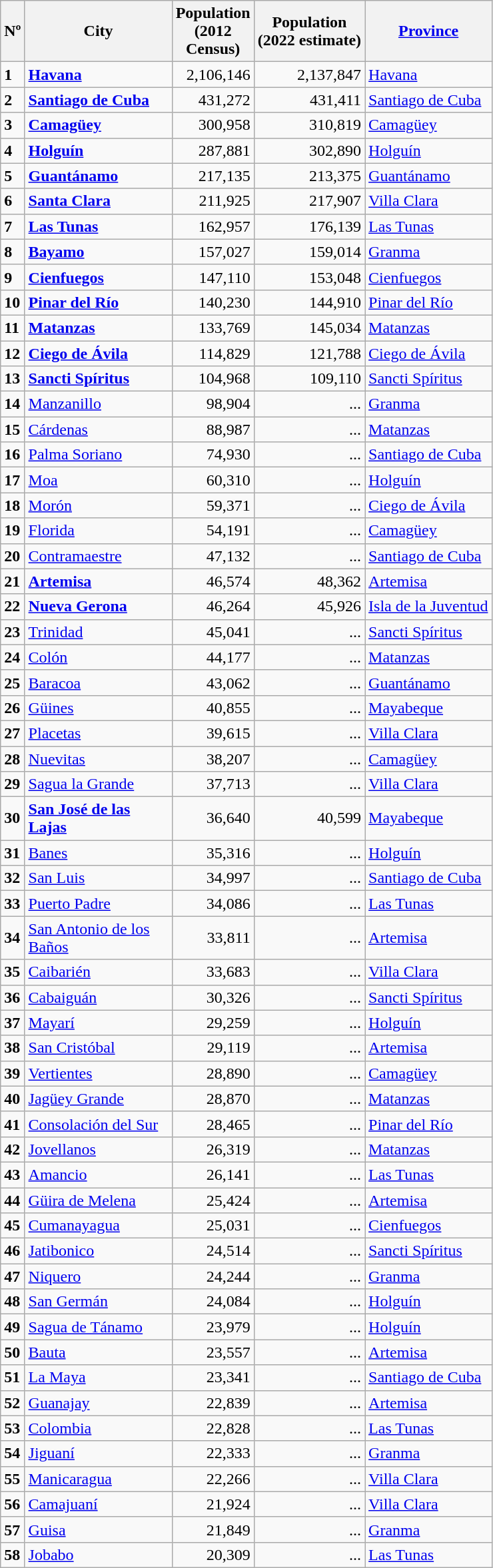<table class="wikitable sortable">
<tr>
<th width="5px">Nº</th>
<th width="140px">City</th>
<th width="15px">Population <br>(2012 Census)</th>
<th>Population <br>(2022 estimate)</th>
<th width="120px"><a href='#'>Province</a></th>
</tr>
<tr>
<td><strong>1</strong></td>
<td><strong><a href='#'>Havana</a></strong></td>
<td align = right>2,106,146</td>
<td align = right>2,137,847</td>
<td><a href='#'>Havana</a></td>
</tr>
<tr>
<td><strong>2</strong></td>
<td><strong><a href='#'>Santiago de Cuba</a></strong></td>
<td align = right>431,272</td>
<td align = right>431,411</td>
<td><a href='#'>Santiago de Cuba</a></td>
</tr>
<tr>
<td><strong>3</strong></td>
<td><strong><a href='#'>Camagüey</a></strong></td>
<td align = right>300,958</td>
<td align = right>310,819</td>
<td><a href='#'>Camagüey</a></td>
</tr>
<tr>
<td><strong>4</strong></td>
<td><strong><a href='#'>Holguín</a></strong></td>
<td align = right>287,881</td>
<td align = right>302,890</td>
<td><a href='#'>Holguín</a></td>
</tr>
<tr>
<td><strong>5</strong></td>
<td><strong><a href='#'>Guantánamo</a></strong></td>
<td align = right>217,135</td>
<td align = right>213,375</td>
<td><a href='#'>Guantánamo</a></td>
</tr>
<tr>
<td><strong>6</strong></td>
<td><strong><a href='#'>Santa Clara</a></strong></td>
<td align = right>211,925</td>
<td align = right>217,907</td>
<td><a href='#'>Villa Clara</a></td>
</tr>
<tr>
<td><strong>7</strong></td>
<td><strong><a href='#'>Las Tunas</a></strong></td>
<td align = right>162,957</td>
<td align = right>176,139</td>
<td><a href='#'>Las Tunas</a></td>
</tr>
<tr>
<td><strong>8</strong></td>
<td><strong><a href='#'>Bayamo</a></strong></td>
<td align = right>157,027</td>
<td align = right>159,014</td>
<td><a href='#'>Granma</a></td>
</tr>
<tr>
<td><strong>9</strong></td>
<td><strong><a href='#'>Cienfuegos</a></strong></td>
<td align = right>147,110</td>
<td align = right>153,048</td>
<td><a href='#'>Cienfuegos</a></td>
</tr>
<tr>
<td><strong>10</strong></td>
<td><strong><a href='#'>Pinar del Río</a></strong></td>
<td align = right>140,230</td>
<td align = right>144,910</td>
<td><a href='#'>Pinar del Río</a></td>
</tr>
<tr>
<td><strong>11</strong></td>
<td><strong><a href='#'>Matanzas</a></strong></td>
<td align = right>133,769</td>
<td align = right>145,034</td>
<td><a href='#'>Matanzas</a></td>
</tr>
<tr>
<td><strong>12</strong></td>
<td><strong><a href='#'>Ciego de Ávila</a></strong></td>
<td align = right>114,829</td>
<td align = right>121,788</td>
<td><a href='#'>Ciego de Ávila</a></td>
</tr>
<tr>
<td><strong>13</strong></td>
<td><strong><a href='#'>Sancti Spíritus</a></strong></td>
<td align = right>104,968</td>
<td align = right>109,110</td>
<td><a href='#'>Sancti Spíritus</a></td>
</tr>
<tr>
<td><strong>14</strong></td>
<td><a href='#'>Manzanillo</a></td>
<td align = right>98,904</td>
<td align = right>...</td>
<td><a href='#'>Granma</a></td>
</tr>
<tr>
<td><strong>15</strong></td>
<td><a href='#'>Cárdenas</a></td>
<td align = right>88,987</td>
<td align = right>...</td>
<td><a href='#'>Matanzas</a></td>
</tr>
<tr>
<td><strong>16</strong></td>
<td><a href='#'>Palma Soriano</a></td>
<td align = right>74,930</td>
<td align = right>...</td>
<td><a href='#'>Santiago de Cuba</a></td>
</tr>
<tr>
<td><strong>17</strong></td>
<td><a href='#'>Moa</a></td>
<td align = right>60,310</td>
<td align = right>...</td>
<td><a href='#'>Holguín</a></td>
</tr>
<tr>
<td><strong>18</strong></td>
<td><a href='#'>Morón</a></td>
<td align="right">59,371</td>
<td align = right>...</td>
<td><a href='#'>Ciego de Ávila</a></td>
</tr>
<tr>
<td><strong>19</strong></td>
<td><a href='#'>Florida</a></td>
<td align="right">54,191</td>
<td align = right>...</td>
<td><a href='#'>Camagüey</a></td>
</tr>
<tr>
<td><strong>20</strong></td>
<td><a href='#'>Contramaestre</a></td>
<td align="right">47,132</td>
<td align = right>...</td>
<td><a href='#'>Santiago de Cuba</a></td>
</tr>
<tr>
<td><strong>21</strong></td>
<td><strong><a href='#'>Artemisa</a></strong></td>
<td align="right">46,574</td>
<td align = right>48,362</td>
<td><a href='#'>Artemisa</a></td>
</tr>
<tr>
<td><strong>22</strong></td>
<td><strong><a href='#'>Nueva Gerona</a></strong></td>
<td align="right">46,264</td>
<td align = right>45,926</td>
<td><a href='#'>Isla de la Juventud</a></td>
</tr>
<tr>
<td><strong>23</strong></td>
<td><a href='#'>Trinidad</a></td>
<td align="right">45,041</td>
<td align = right>...</td>
<td><a href='#'>Sancti Spíritus</a></td>
</tr>
<tr>
<td><strong>24</strong></td>
<td><a href='#'>Colón</a></td>
<td align="right">44,177</td>
<td align = right>...</td>
<td><a href='#'>Matanzas</a></td>
</tr>
<tr>
<td><strong>25</strong></td>
<td><a href='#'>Baracoa</a></td>
<td align="right">43,062</td>
<td align = right>...</td>
<td><a href='#'>Guantánamo</a></td>
</tr>
<tr>
<td><strong>26</strong></td>
<td><a href='#'>Güines</a></td>
<td align="right">40,855</td>
<td align = right>...</td>
<td><a href='#'>Mayabeque</a></td>
</tr>
<tr>
<td><strong>27</strong></td>
<td><a href='#'>Placetas</a></td>
<td align = right>39,615</td>
<td align = right>...</td>
<td><a href='#'>Villa Clara</a></td>
</tr>
<tr>
<td><strong>28</strong></td>
<td><a href='#'>Nuevitas</a></td>
<td align="right">38,207</td>
<td align = right>...</td>
<td><a href='#'>Camagüey</a></td>
</tr>
<tr>
<td><strong>29</strong></td>
<td><a href='#'>Sagua la Grande</a></td>
<td align="right">37,713</td>
<td align = right>...</td>
<td><a href='#'>Villa Clara</a></td>
</tr>
<tr>
<td><strong>30</strong></td>
<td><strong><a href='#'>San José de las Lajas</a></strong></td>
<td align="right">36,640</td>
<td align = right>40,599</td>
<td><a href='#'>Mayabeque</a></td>
</tr>
<tr>
<td><strong>31</strong></td>
<td><a href='#'>Banes</a></td>
<td align="right">35,316</td>
<td align = right>...</td>
<td><a href='#'>Holguín</a></td>
</tr>
<tr>
<td><strong>32</strong></td>
<td><a href='#'>San Luis</a></td>
<td align="right">34,997</td>
<td align = right>...</td>
<td><a href='#'>Santiago de Cuba</a></td>
</tr>
<tr>
<td><strong>33</strong></td>
<td><a href='#'>Puerto Padre</a></td>
<td align="right">34,086</td>
<td align = right>...</td>
<td><a href='#'>Las Tunas</a></td>
</tr>
<tr>
<td><strong>34</strong></td>
<td><a href='#'>San Antonio de los Baños</a></td>
<td align = right>33,811</td>
<td align = right>...</td>
<td><a href='#'>Artemisa</a></td>
</tr>
<tr>
<td><strong>35</strong></td>
<td><a href='#'>Caibarién</a></td>
<td align="right">33,683</td>
<td align = right>...</td>
<td><a href='#'>Villa Clara</a></td>
</tr>
<tr>
<td><strong>36</strong></td>
<td><a href='#'>Cabaiguán</a></td>
<td align="right">30,326</td>
<td align = right>...</td>
<td><a href='#'>Sancti Spíritus</a></td>
</tr>
<tr>
<td><strong>37</strong></td>
<td><a href='#'>Mayarí</a></td>
<td align="right">29,259</td>
<td align = right>...</td>
<td><a href='#'>Holguín</a></td>
</tr>
<tr>
<td><strong>38</strong></td>
<td><a href='#'>San Cristóbal</a></td>
<td align="right">29,119</td>
<td align = right>...</td>
<td><a href='#'>Artemisa</a></td>
</tr>
<tr>
<td><strong>39</strong></td>
<td><a href='#'>Vertientes</a></td>
<td align = right>28,890</td>
<td align = right>...</td>
<td><a href='#'>Camagüey</a></td>
</tr>
<tr>
<td><strong>40</strong></td>
<td><a href='#'>Jagüey Grande</a></td>
<td align="right">28,870</td>
<td align = right>...</td>
<td><a href='#'>Matanzas</a></td>
</tr>
<tr>
<td><strong>41</strong></td>
<td><a href='#'>Consolación del Sur</a></td>
<td align = right>28,465</td>
<td align = right>...</td>
<td><a href='#'>Pinar del Río</a></td>
</tr>
<tr>
<td><strong>42</strong></td>
<td><a href='#'>Jovellanos</a></td>
<td align="right">26,319</td>
<td align = right>...</td>
<td><a href='#'>Matanzas</a></td>
</tr>
<tr>
<td><strong>43</strong></td>
<td><a href='#'>Amancio</a></td>
<td align="right">26,141</td>
<td align = right>...</td>
<td><a href='#'>Las Tunas</a></td>
</tr>
<tr>
<td><strong>44</strong></td>
<td><a href='#'>Güira de Melena</a></td>
<td align = right>25,424</td>
<td align = right>...</td>
<td><a href='#'>Artemisa</a></td>
</tr>
<tr>
<td><strong>45</strong></td>
<td><a href='#'>Cumanayagua</a></td>
<td align="right">25,031</td>
<td align = right>...</td>
<td><a href='#'>Cienfuegos</a></td>
</tr>
<tr>
<td><strong>46</strong></td>
<td><a href='#'>Jatibonico</a></td>
<td align="right">24,514</td>
<td align = right>...</td>
<td><a href='#'>Sancti Spíritus</a></td>
</tr>
<tr>
<td><strong>47</strong></td>
<td><a href='#'>Niquero</a></td>
<td align="right">24,244</td>
<td align = right>...</td>
<td><a href='#'>Granma</a></td>
</tr>
<tr>
<td><strong>48</strong></td>
<td><a href='#'>San Germán</a></td>
<td align="right">24,084</td>
<td align = right>...</td>
<td><a href='#'>Holguín</a></td>
</tr>
<tr>
<td><strong>49</strong></td>
<td><a href='#'>Sagua de Tánamo</a></td>
<td align="right">23,979</td>
<td align = right>...</td>
<td><a href='#'>Holguín</a></td>
</tr>
<tr>
<td><strong>50</strong></td>
<td><a href='#'>Bauta</a></td>
<td align="right">23,557</td>
<td align = right>...</td>
<td><a href='#'>Artemisa</a></td>
</tr>
<tr>
<td><strong>51</strong></td>
<td><a href='#'>La Maya</a></td>
<td align="right">23,341</td>
<td align = right>...</td>
<td><a href='#'>Santiago de Cuba</a></td>
</tr>
<tr>
<td><strong>52</strong></td>
<td><a href='#'>Guanajay</a></td>
<td align="right">22,839</td>
<td align = right>...</td>
<td><a href='#'>Artemisa</a></td>
</tr>
<tr>
<td><strong>53</strong></td>
<td><a href='#'>Colombia</a></td>
<td align="right">22,828</td>
<td align = right>...</td>
<td><a href='#'>Las Tunas</a></td>
</tr>
<tr>
<td><strong>54</strong></td>
<td><a href='#'>Jiguaní</a></td>
<td align="right">22,333</td>
<td align = right>...</td>
<td><a href='#'>Granma</a></td>
</tr>
<tr>
<td><strong>55</strong></td>
<td><a href='#'>Manicaragua</a></td>
<td align="right">22,266</td>
<td align = right>...</td>
<td><a href='#'>Villa Clara</a></td>
</tr>
<tr>
<td><strong>56</strong></td>
<td><a href='#'>Camajuaní</a></td>
<td align="right">21,924</td>
<td align = right>...</td>
<td><a href='#'>Villa Clara</a></td>
</tr>
<tr>
<td><strong>57</strong></td>
<td><a href='#'>Guisa</a></td>
<td align="right">21,849</td>
<td align = right>...</td>
<td><a href='#'>Granma</a></td>
</tr>
<tr>
<td><strong>58</strong></td>
<td><a href='#'>Jobabo</a></td>
<td align="right">20,309</td>
<td align = right>...</td>
<td><a href='#'>Las Tunas</a></td>
</tr>
</table>
